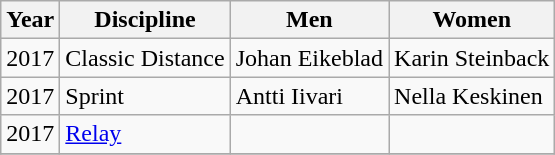<table class="wikitable">
<tr>
<th>Year</th>
<th>Discipline</th>
<th>Men</th>
<th>Women</th>
</tr>
<tr>
<td>2017</td>
<td>Classic Distance</td>
<td>Johan Eikeblad</td>
<td>Karin Steinback</td>
</tr>
<tr>
<td>2017</td>
<td>Sprint</td>
<td>Antti Iivari</td>
<td>Nella Keskinen</td>
</tr>
<tr>
<td>2017</td>
<td><a href='#'>Relay</a></td>
<td></td>
<td></td>
</tr>
<tr>
</tr>
</table>
